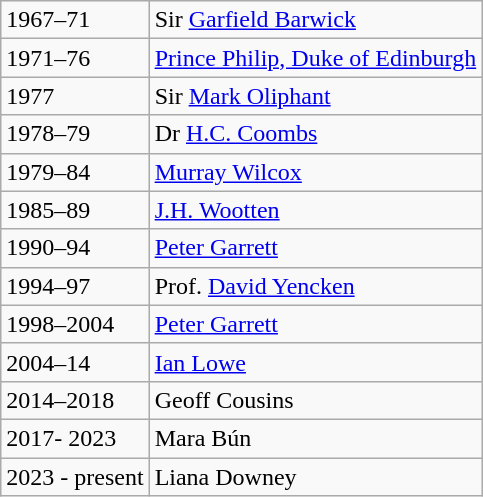<table class="wikitable">
<tr>
<td>1967–71</td>
<td>Sir <a href='#'>Garfield Barwick</a></td>
</tr>
<tr>
<td>1971–76</td>
<td><a href='#'>Prince Philip, Duke of Edinburgh</a></td>
</tr>
<tr>
<td>1977</td>
<td>Sir <a href='#'>Mark Oliphant</a></td>
</tr>
<tr>
<td>1978–79</td>
<td>Dr <a href='#'>H.C. Coombs</a></td>
</tr>
<tr>
<td>1979–84</td>
<td><a href='#'>Murray Wilcox</a></td>
</tr>
<tr>
<td>1985–89</td>
<td><a href='#'>J.H. Wootten</a></td>
</tr>
<tr>
<td>1990–94</td>
<td><a href='#'>Peter Garrett</a></td>
</tr>
<tr>
<td>1994–97</td>
<td>Prof. <a href='#'>David Yencken</a></td>
</tr>
<tr>
<td>1998–2004</td>
<td><a href='#'>Peter Garrett</a></td>
</tr>
<tr>
<td>2004–14</td>
<td><a href='#'>Ian Lowe</a></td>
</tr>
<tr>
<td>2014–2018</td>
<td>Geoff Cousins</td>
</tr>
<tr>
<td>2017- 2023</td>
<td>Mara Bún</td>
</tr>
<tr>
<td>2023 - present</td>
<td>Liana Downey</td>
</tr>
</table>
